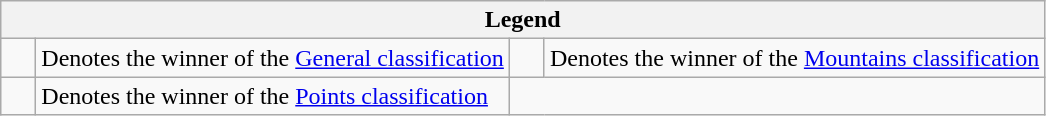<table class="wikitable">
<tr>
<th colspan=4>Legend</th>
</tr>
<tr>
<td>    </td>
<td>Denotes the winner of the <a href='#'>General classification</a></td>
<td>    </td>
<td>Denotes the winner of the <a href='#'>Mountains classification</a></td>
</tr>
<tr>
<td>    </td>
<td>Denotes the winner of the <a href='#'>Points classification</a></td>
</tr>
</table>
